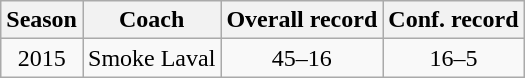<table class="wikitable">
<tr>
<th>Season</th>
<th>Coach</th>
<th>Overall record</th>
<th>Conf. record</th>
</tr>
<tr align="center">
<td>2015</td>
<td>Smoke Laval</td>
<td>45–16</td>
<td>16–5</td>
</tr>
</table>
